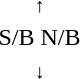<table style="text-align:center;">
<tr>
<td><small>  ↑ </small></td>
</tr>
<tr>
<td><span>S/B</span>   <span>N/B</span></td>
</tr>
<tr>
<td><small> ↓  </small></td>
</tr>
</table>
